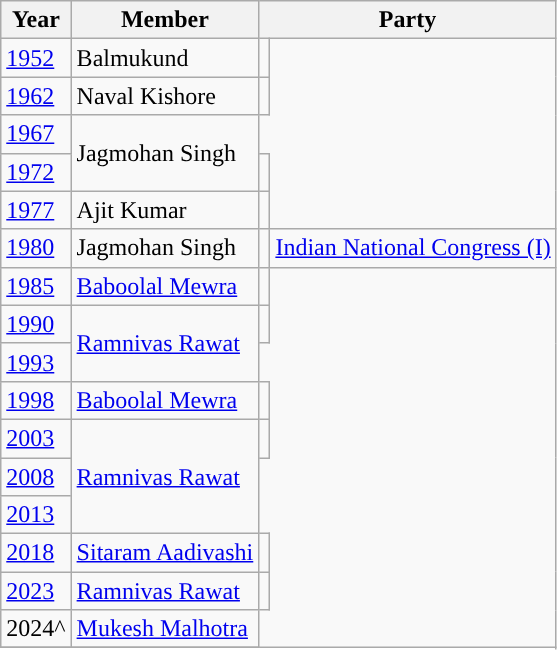<table class="wikitable">
<tr>
<th>Year</th>
<th>Member</th>
<th colspan="2">Party</th>
</tr>
<tr>
<td><a href='#'>1952</a></td>
<td>Balmukund</td>
<td></td>
</tr>
<tr>
<td><a href='#'>1962</a></td>
<td>Naval Kishore</td>
<td></td>
</tr>
<tr>
<td><a href='#'>1967</a></td>
<td rowspan="2">Jagmohan Singh</td>
</tr>
<tr>
<td><a href='#'>1972</a></td>
<td></td>
</tr>
<tr>
<td><a href='#'>1977</a></td>
<td>Ajit Kumar</td>
<td></td>
</tr>
<tr>
<td><a href='#'>1980</a></td>
<td>Jagmohan Singh</td>
<td style="background-color: "></td>
<td><a href='#'>Indian National Congress (I)</a></td>
</tr>
<tr>
<td><a href='#'>1985</a></td>
<td><a href='#'>Baboolal Mewra</a></td>
<td></td>
</tr>
<tr>
<td><a href='#'>1990</a></td>
<td rowspan="2"><a href='#'>Ramnivas Rawat</a></td>
<td></td>
</tr>
<tr>
<td><a href='#'>1993</a></td>
</tr>
<tr>
<td><a href='#'>1998</a></td>
<td><a href='#'>Baboolal Mewra</a></td>
<td></td>
</tr>
<tr>
<td><a href='#'>2003</a></td>
<td rowspan="3"><a href='#'>Ramnivas Rawat</a></td>
<td></td>
</tr>
<tr>
<td><a href='#'>2008</a></td>
</tr>
<tr>
<td><a href='#'>2013</a></td>
</tr>
<tr>
<td><a href='#'>2018</a></td>
<td><a href='#'>Sitaram Aadivashi</a></td>
<td></td>
</tr>
<tr>
<td><a href='#'>2023</a></td>
<td><a href='#'>Ramnivas Rawat</a></td>
<td></td>
</tr>
<tr>
<td>2024^</td>
<td><a href='#'>Mukesh Malhotra</a></td>
</tr>
<tr>
</tr>
</table>
